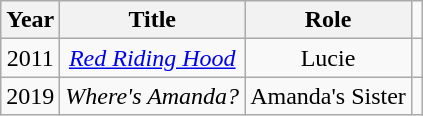<table class="wikitable plainrowheaders" style="text-align:center;"}>
<tr>
<th>Year</th>
<th>Title</th>
<th>Role</th>
</tr>
<tr>
<td>2011</td>
<td><em><a href='#'>Red Riding Hood</a></em></td>
<td>Lucie</td>
<td></td>
</tr>
<tr>
<td>2019</td>
<td><em>Where's Amanda?</em></td>
<td>Amanda's Sister</td>
<td></td>
</tr>
</table>
